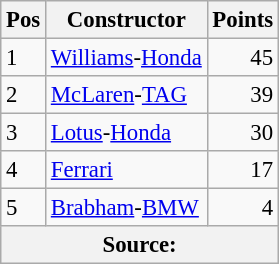<table class="wikitable" style="font-size: 95%;">
<tr>
<th>Pos</th>
<th>Constructor</th>
<th>Points</th>
</tr>
<tr>
<td>1</td>
<td> <a href='#'>Williams</a>-<a href='#'>Honda</a></td>
<td align="right">45</td>
</tr>
<tr>
<td>2</td>
<td> <a href='#'>McLaren</a>-<a href='#'>TAG</a></td>
<td align="right">39</td>
</tr>
<tr>
<td>3</td>
<td> <a href='#'>Lotus</a>-<a href='#'>Honda</a></td>
<td align="right">30</td>
</tr>
<tr>
<td>4</td>
<td> <a href='#'>Ferrari</a></td>
<td align="right">17</td>
</tr>
<tr>
<td>5</td>
<td> <a href='#'>Brabham</a>-<a href='#'>BMW</a></td>
<td align="right">4</td>
</tr>
<tr>
<th colspan=4>Source: </th>
</tr>
</table>
